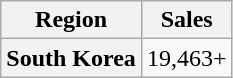<table class="wikitable sortable plainrowheaders" style="text-align:center">
<tr>
<th>Region</th>
<th>Sales</th>
</tr>
<tr>
<th scope="row">South Korea</th>
<td>19,463+</td>
</tr>
</table>
